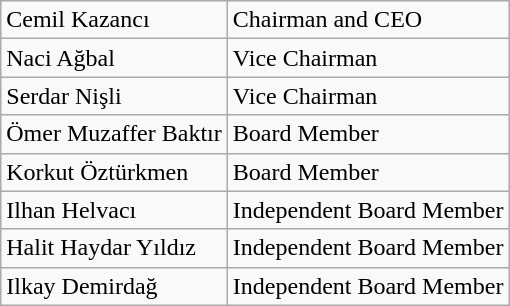<table class="wikitable">
<tr>
<td>Cemil Kazancı</td>
<td>Chairman and CEO</td>
</tr>
<tr>
<td>Naci Ağbal</td>
<td>Vice Chairman</td>
</tr>
<tr>
<td>Serdar Nişli</td>
<td>Vice Chairman</td>
</tr>
<tr>
<td>Ömer Muzaffer  Baktır</td>
<td>Board Member</td>
</tr>
<tr>
<td>Korkut Öztürkmen</td>
<td>Board Member</td>
</tr>
<tr>
<td>Ilhan Helvacı</td>
<td>Independent Board Member</td>
</tr>
<tr>
<td>Halit Haydar Yıldız</td>
<td>Independent Board Member</td>
</tr>
<tr>
<td>Ilkay Demirdağ</td>
<td>Independent Board Member</td>
</tr>
</table>
